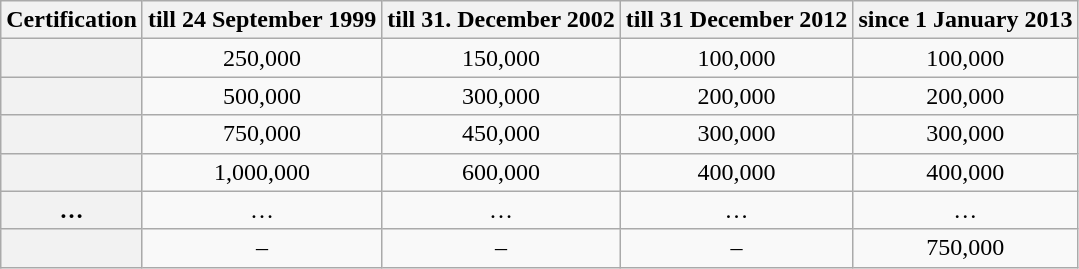<table class="wikitable plainrowheaders" style="text-align:center;">
<tr>
<th bgcolor="#EE9A4D">Certification</th>
<th bgcolor="#EE9A4D">till 24 September 1999</th>
<th bgcolor="#EE9A4D">till 31. December 2002</th>
<th bgcolor="#EE9A4D">till 31 December 2012</th>
<th bgcolor="#EE9A4D">since 1 January 2013</th>
</tr>
<tr>
<th scope="row"></th>
<td align="center">250,000</td>
<td align="center">150,000</td>
<td align="center">100,000</td>
<td align="center">100,000</td>
</tr>
<tr>
<th scope="row"></th>
<td align="center">500,000</td>
<td align="center">300,000</td>
<td align="center">200,000</td>
<td align="center">200,000</td>
</tr>
<tr>
<th scope="row"></th>
<td align="center">750,000</td>
<td align="center">450,000</td>
<td align="center">300,000</td>
<td align="center">300,000</td>
</tr>
<tr>
<th scope="row"></th>
<td align="center">1,000,000</td>
<td align="center">600,000</td>
<td align="center">400,000</td>
<td align="center">400,000</td>
</tr>
<tr>
<th scope="row">…</th>
<td align="center">…</td>
<td align="center">…</td>
<td align="center">…</td>
<td align="center">…</td>
</tr>
<tr>
<th scope="row"></th>
<td align="center">–</td>
<td align="center">–</td>
<td align="center">–</td>
<td align="center">750,000</td>
</tr>
</table>
